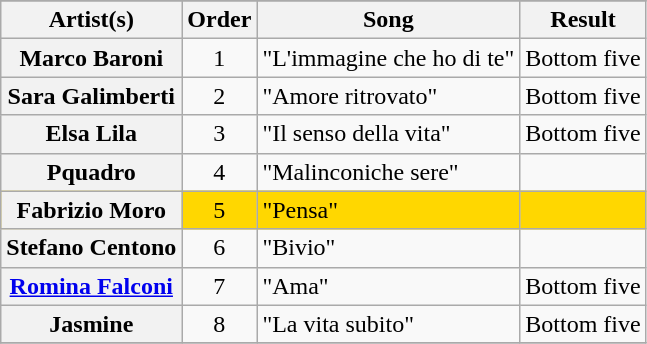<table class="wikitable plainrowheaders sortable">
<tr>
</tr>
<tr>
<th>Artist(s)</th>
<th>Order</th>
<th>Song</th>
<th>Result</th>
</tr>
<tr>
<th scope="row">Marco Baroni</th>
<td style="text-align:center;">1</td>
<td>"L'immagine che ho di te"</td>
<td style="text-align:center;">Bottom five</td>
</tr>
<tr>
<th scope="row">Sara Galimberti</th>
<td style="text-align:center;">2</td>
<td>"Amore ritrovato"</td>
<td style="text-align:center;">Bottom five</td>
</tr>
<tr>
<th scope="row">Elsa Lila</th>
<td style="text-align:center;">3</td>
<td>"Il senso della vita"</td>
<td style="text-align:center;">Bottom five</td>
</tr>
<tr>
<th scope="row">Pquadro</th>
<td style="text-align:center;">4</td>
<td>"Malinconiche sere"</td>
<td style="text-align:center;"></td>
</tr>
<tr style="background:gold;">
<th scope="row">Fabrizio Moro</th>
<td style="text-align:center;">5</td>
<td>"Pensa"</td>
<td style="text-align:center;"></td>
</tr>
<tr>
<th scope="row">Stefano Centono</th>
<td style="text-align:center;">6</td>
<td>"Bivio"</td>
<td style="text-align:center;"></td>
</tr>
<tr>
<th scope="row"><a href='#'>Romina Falconi</a></th>
<td style="text-align:center;">7</td>
<td>"Ama"</td>
<td style="text-align:center;">Bottom five</td>
</tr>
<tr>
<th scope="row">Jasmine</th>
<td style="text-align:center;">8</td>
<td>"La vita subito"</td>
<td style="text-align:center;">Bottom five</td>
</tr>
<tr>
</tr>
</table>
